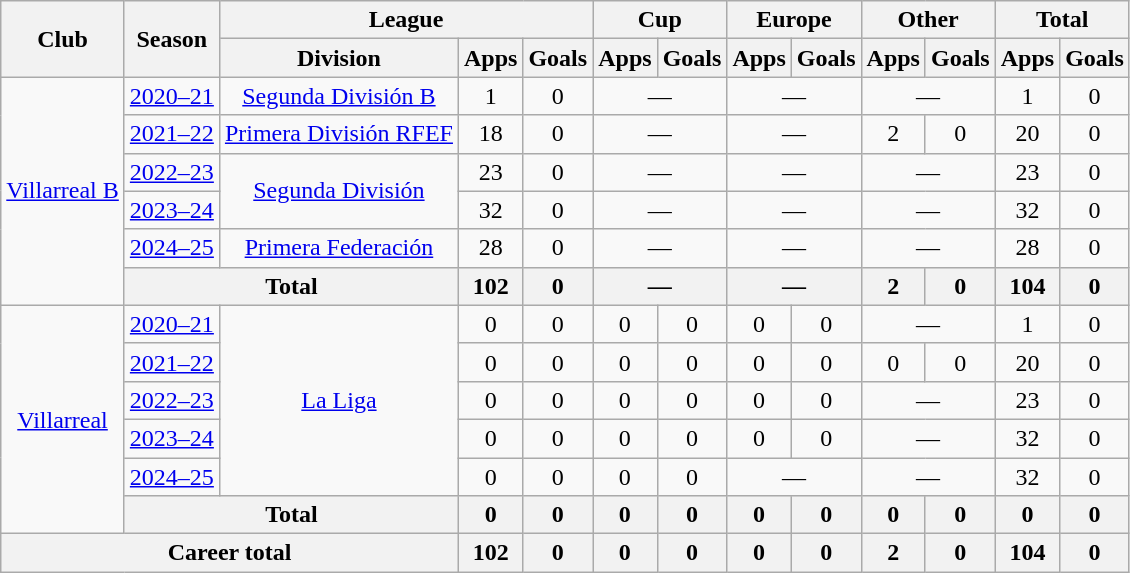<table class="wikitable" style="text-align:center">
<tr>
<th rowspan="2">Club</th>
<th rowspan="2">Season</th>
<th colspan="3">League</th>
<th colspan="2">Cup</th>
<th colspan="2">Europe</th>
<th colspan="2">Other</th>
<th colspan="2">Total</th>
</tr>
<tr>
<th>Division</th>
<th>Apps</th>
<th>Goals</th>
<th>Apps</th>
<th>Goals</th>
<th>Apps</th>
<th>Goals</th>
<th>Apps</th>
<th>Goals</th>
<th>Apps</th>
<th>Goals</th>
</tr>
<tr>
<td rowspan="6"><a href='#'>Villarreal B</a></td>
<td><a href='#'>2020–21</a></td>
<td><a href='#'>Segunda División B</a></td>
<td>1</td>
<td>0</td>
<td colspan="2">—</td>
<td colspan="2">—</td>
<td colspan="2">—</td>
<td>1</td>
<td>0</td>
</tr>
<tr>
<td><a href='#'>2021–22</a></td>
<td><a href='#'>Primera División RFEF</a></td>
<td>18</td>
<td>0</td>
<td colspan="2">—</td>
<td colspan="2">—</td>
<td>2</td>
<td>0</td>
<td>20</td>
<td>0</td>
</tr>
<tr>
<td><a href='#'>2022–23</a></td>
<td rowspan="2"><a href='#'>Segunda División</a></td>
<td>23</td>
<td>0</td>
<td colspan="2">—</td>
<td colspan="2">—</td>
<td colspan="2">—</td>
<td>23</td>
<td>0</td>
</tr>
<tr>
<td><a href='#'>2023–24</a></td>
<td>32</td>
<td>0</td>
<td colspan="2">—</td>
<td colspan="2">—</td>
<td colspan="2">—</td>
<td>32</td>
<td>0</td>
</tr>
<tr>
<td><a href='#'>2024–25</a></td>
<td><a href='#'>Primera Federación</a></td>
<td>28</td>
<td>0</td>
<td colspan="2">—</td>
<td colspan="2">—</td>
<td colspan="2">—</td>
<td>28</td>
<td>0</td>
</tr>
<tr>
<th colspan="2">Total</th>
<th>102</th>
<th>0</th>
<th colspan="2">—</th>
<th colspan="2">—</th>
<th>2</th>
<th>0</th>
<th>104</th>
<th>0</th>
</tr>
<tr>
<td rowspan="6"><a href='#'>Villarreal</a></td>
<td><a href='#'>2020–21</a></td>
<td rowspan="5"><a href='#'>La Liga</a></td>
<td>0</td>
<td>0</td>
<td>0</td>
<td>0</td>
<td>0</td>
<td>0</td>
<td colspan="2">—</td>
<td>1</td>
<td>0</td>
</tr>
<tr>
<td><a href='#'>2021–22</a></td>
<td>0</td>
<td>0</td>
<td>0</td>
<td>0</td>
<td>0</td>
<td>0</td>
<td>0</td>
<td>0</td>
<td>20</td>
<td>0</td>
</tr>
<tr>
<td><a href='#'>2022–23</a></td>
<td>0</td>
<td>0</td>
<td>0</td>
<td>0</td>
<td>0</td>
<td>0</td>
<td colspan="2">—</td>
<td>23</td>
<td>0</td>
</tr>
<tr>
<td><a href='#'>2023–24</a></td>
<td>0</td>
<td>0</td>
<td>0</td>
<td>0</td>
<td>0</td>
<td>0</td>
<td colspan="2">—</td>
<td>32</td>
<td>0</td>
</tr>
<tr>
<td><a href='#'>2024–25</a></td>
<td>0</td>
<td>0</td>
<td>0</td>
<td>0</td>
<td colspan="2">—</td>
<td colspan="2">—</td>
<td>32</td>
<td>0</td>
</tr>
<tr>
<th colspan="2">Total</th>
<th>0</th>
<th>0</th>
<th>0</th>
<th>0</th>
<th>0</th>
<th>0</th>
<th>0</th>
<th>0</th>
<th>0</th>
<th>0</th>
</tr>
<tr>
<th colspan="3">Career total</th>
<th>102</th>
<th>0</th>
<th>0</th>
<th>0</th>
<th>0</th>
<th>0</th>
<th>2</th>
<th>0</th>
<th>104</th>
<th>0</th>
</tr>
</table>
